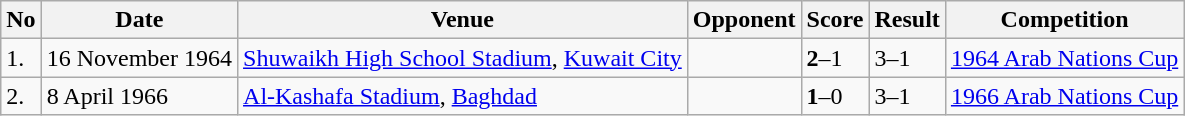<table class="wikitable" style="font-size:100%;">
<tr>
<th>No</th>
<th>Date</th>
<th>Venue</th>
<th>Opponent</th>
<th>Score</th>
<th>Result</th>
<th>Competition</th>
</tr>
<tr>
<td>1.</td>
<td>16 November 1964</td>
<td><a href='#'>Shuwaikh High School Stadium</a>, <a href='#'>Kuwait City</a></td>
<td></td>
<td><strong>2</strong>–1</td>
<td>3–1</td>
<td><a href='#'>1964 Arab Nations Cup</a></td>
</tr>
<tr>
<td>2.</td>
<td>8 April 1966</td>
<td><a href='#'>Al-Kashafa Stadium</a>, <a href='#'>Baghdad</a></td>
<td></td>
<td><strong>1</strong>–0</td>
<td>3–1</td>
<td><a href='#'>1966 Arab Nations Cup</a></td>
</tr>
</table>
